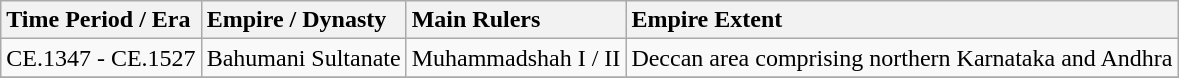<table class="wikitable">
<tr>
<th style="text-align: left;">Time Period / Era</th>
<th style="text-align: left;">Empire / Dynasty</th>
<th style="text-align: left;">Main Rulers</th>
<th style="text-align: left;">Empire Extent</th>
</tr>
<tr>
<td>CE.1347 - CE.1527</td>
<td>Bahumani Sultanate</td>
<td>Muhammadshah I / II</td>
<td>Deccan area comprising northern Karnataka and Andhra</td>
</tr>
<tr>
</tr>
</table>
